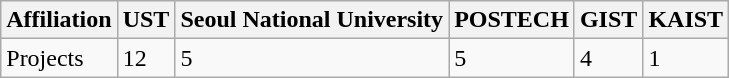<table class="wikitable">
<tr>
<th>Affiliation</th>
<th>UST</th>
<th>Seoul National University</th>
<th>POSTECH</th>
<th>GIST</th>
<th>KAIST</th>
</tr>
<tr>
<td>Projects</td>
<td>12</td>
<td>5</td>
<td>5</td>
<td>4</td>
<td>1</td>
</tr>
</table>
